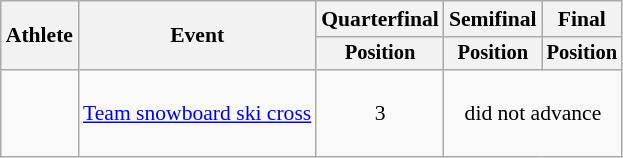<table class="wikitable" style="font-size:90%">
<tr>
<th rowspan="2">Athlete</th>
<th rowspan="2">Event</th>
<th>Quarterfinal</th>
<th>Semifinal</th>
<th>Final</th>
</tr>
<tr style="font-size:95%">
<th>Position</th>
<th>Position</th>
<th>Position</th>
</tr>
<tr align=center>
<td align=left><br><br><br></td>
<td align=left><a href='#'>Team snowboard ski cross</a></td>
<td>3</td>
<td colspan=2>did not advance</td>
</tr>
</table>
